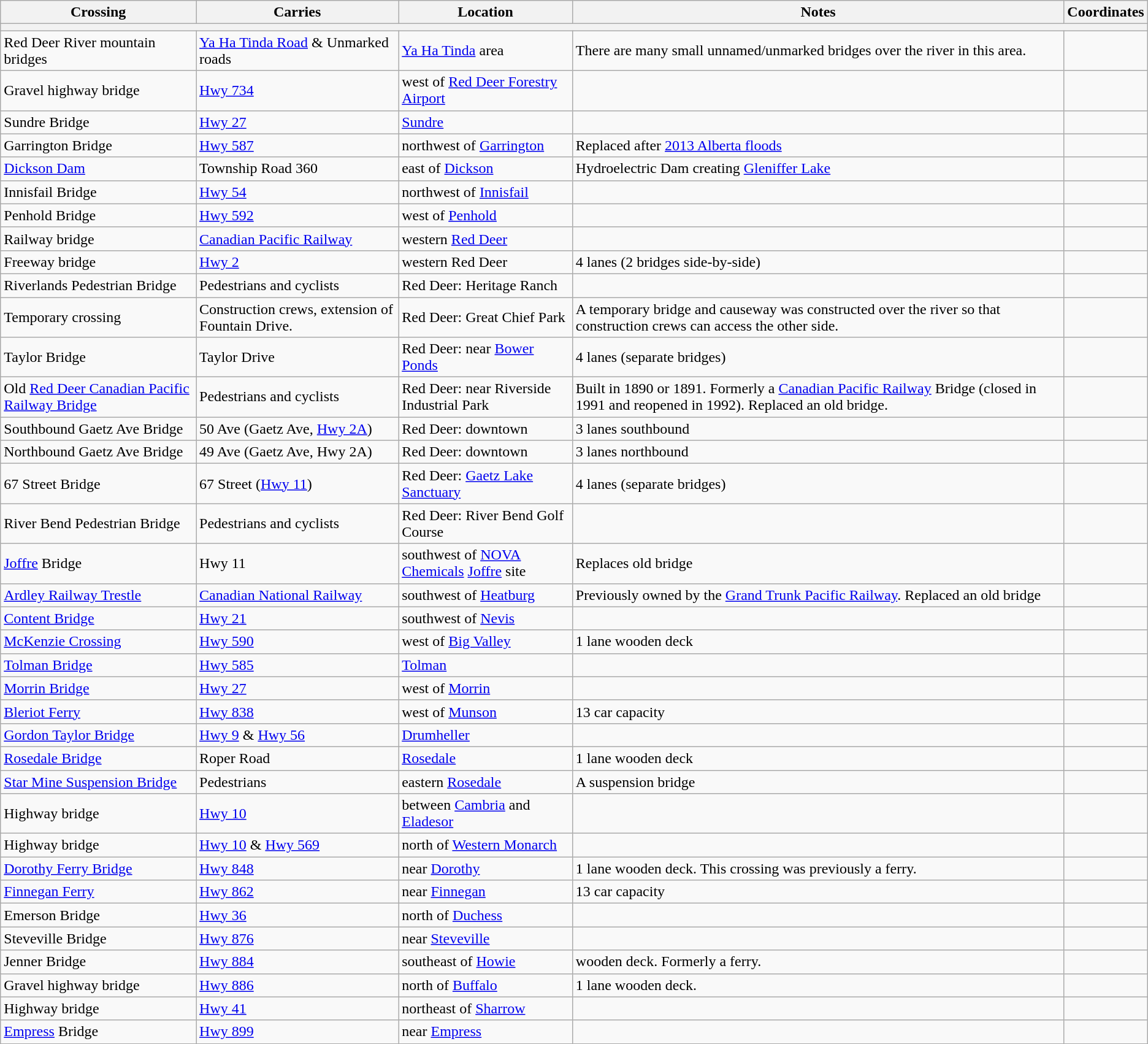<table class=wikitable>
<tr>
<th>Crossing</th>
<th>Carries</th>
<th>Location</th>
<th>Notes</th>
<th>Coordinates</th>
</tr>
<tr>
<th colspan=5></th>
</tr>
<tr>
<td>Red Deer River mountain bridges</td>
<td><a href='#'>Ya Ha Tinda Road</a> & Unmarked roads</td>
<td><a href='#'>Ya Ha Tinda</a> area</td>
<td>There are many small unnamed/unmarked bridges over the river in this area.</td>
<td></td>
</tr>
<tr>
<td>Gravel highway bridge</td>
<td><a href='#'>Hwy 734</a></td>
<td>west of <a href='#'>Red Deer Forestry Airport</a></td>
<td></td>
<td></td>
</tr>
<tr>
<td>Sundre Bridge</td>
<td><a href='#'>Hwy 27</a></td>
<td><a href='#'>Sundre</a></td>
<td></td>
<td></td>
</tr>
<tr>
<td>Garrington Bridge</td>
<td><a href='#'>Hwy 587</a></td>
<td>northwest of <a href='#'>Garrington</a></td>
<td>Replaced after <a href='#'>2013 Alberta floods</a></td>
<td></td>
</tr>
<tr>
<td><a href='#'>Dickson Dam</a></td>
<td>Township Road 360</td>
<td>east of <a href='#'>Dickson</a></td>
<td>Hydroelectric Dam creating <a href='#'>Gleniffer Lake</a></td>
<td></td>
</tr>
<tr>
<td>Innisfail Bridge</td>
<td><a href='#'>Hwy 54</a></td>
<td>northwest of <a href='#'>Innisfail</a></td>
<td></td>
<td></td>
</tr>
<tr>
<td>Penhold Bridge</td>
<td><a href='#'>Hwy 592</a></td>
<td>west of <a href='#'>Penhold</a></td>
<td></td>
<td></td>
</tr>
<tr>
<td>Railway bridge</td>
<td><a href='#'>Canadian Pacific Railway</a></td>
<td>western <a href='#'>Red Deer</a></td>
<td></td>
<td></td>
</tr>
<tr>
<td>Freeway bridge</td>
<td><a href='#'>Hwy 2</a></td>
<td>western Red Deer</td>
<td>4 lanes (2 bridges side-by-side)</td>
<td></td>
</tr>
<tr>
<td>Riverlands Pedestrian Bridge</td>
<td>Pedestrians and cyclists</td>
<td>Red Deer: Heritage Ranch</td>
<td></td>
<td></td>
</tr>
<tr>
<td>Temporary crossing</td>
<td>Construction crews, extension of Fountain Drive.</td>
<td>Red Deer: Great Chief Park</td>
<td>A temporary bridge and causeway was constructed over the river so that construction crews can access the other side.</td>
<td></td>
</tr>
<tr>
<td>Taylor Bridge</td>
<td>Taylor Drive</td>
<td>Red Deer: near <a href='#'>Bower Ponds</a></td>
<td>4 lanes (separate bridges)</td>
<td></td>
</tr>
<tr>
<td>Old <a href='#'>Red Deer Canadian Pacific Railway Bridge</a></td>
<td>Pedestrians and cyclists</td>
<td>Red Deer: near Riverside Industrial Park</td>
<td>Built in 1890 or 1891. Formerly a <a href='#'>Canadian Pacific Railway</a> Bridge (closed in 1991 and reopened in 1992). Replaced an old bridge.</td>
<td></td>
</tr>
<tr>
<td>Southbound Gaetz Ave Bridge</td>
<td>50 Ave (Gaetz Ave, <a href='#'>Hwy 2A</a>)</td>
<td>Red Deer: downtown</td>
<td>3 lanes southbound</td>
<td></td>
</tr>
<tr>
<td>Northbound Gaetz Ave Bridge</td>
<td>49 Ave (Gaetz Ave, Hwy 2A)</td>
<td>Red Deer: downtown</td>
<td>3 lanes northbound</td>
<td></td>
</tr>
<tr>
<td>67 Street Bridge</td>
<td>67 Street (<a href='#'>Hwy 11</a>)</td>
<td>Red Deer: <a href='#'>Gaetz Lake Sanctuary</a></td>
<td>4 lanes (separate bridges)</td>
<td></td>
</tr>
<tr>
<td>River Bend Pedestrian Bridge</td>
<td>Pedestrians and cyclists</td>
<td>Red Deer: River Bend Golf Course</td>
<td></td>
<td></td>
</tr>
<tr>
<td><a href='#'>Joffre</a> Bridge</td>
<td>Hwy 11</td>
<td>southwest of <a href='#'>NOVA Chemicals</a> <a href='#'>Joffre</a> site</td>
<td>Replaces old bridge</td>
<td></td>
</tr>
<tr>
<td><a href='#'>Ardley Railway Trestle</a></td>
<td><a href='#'>Canadian National Railway</a></td>
<td>southwest of <a href='#'>Heatburg</a></td>
<td>Previously owned by the <a href='#'>Grand Trunk Pacific Railway</a>. Replaced an old bridge</td>
<td></td>
</tr>
<tr>
<td><a href='#'>Content Bridge</a></td>
<td><a href='#'>Hwy 21</a></td>
<td>southwest of <a href='#'>Nevis</a></td>
<td></td>
<td></td>
</tr>
<tr>
<td><a href='#'>McKenzie Crossing</a></td>
<td><a href='#'>Hwy 590</a></td>
<td>west of <a href='#'>Big Valley</a></td>
<td>1 lane wooden deck</td>
<td></td>
</tr>
<tr>
<td><a href='#'>Tolman Bridge</a></td>
<td><a href='#'>Hwy 585</a></td>
<td><a href='#'>Tolman</a></td>
<td></td>
<td></td>
</tr>
<tr>
<td><a href='#'>Morrin Bridge</a></td>
<td><a href='#'>Hwy 27</a></td>
<td>west of <a href='#'>Morrin</a></td>
<td></td>
<td></td>
</tr>
<tr>
<td><a href='#'>Bleriot Ferry</a></td>
<td><a href='#'>Hwy 838</a></td>
<td>west of <a href='#'>Munson</a></td>
<td>13 car capacity</td>
<td></td>
</tr>
<tr>
<td><a href='#'>Gordon Taylor Bridge</a></td>
<td><a href='#'>Hwy 9</a> & <a href='#'>Hwy 56</a></td>
<td><a href='#'>Drumheller</a></td>
<td></td>
<td></td>
</tr>
<tr>
<td><a href='#'>Rosedale Bridge</a></td>
<td>Roper Road</td>
<td><a href='#'>Rosedale</a></td>
<td>1 lane wooden deck</td>
<td></td>
</tr>
<tr>
<td><a href='#'>Star Mine Suspension Bridge</a></td>
<td>Pedestrians</td>
<td>eastern <a href='#'>Rosedale</a></td>
<td>A suspension bridge</td>
<td></td>
</tr>
<tr>
<td>Highway bridge</td>
<td><a href='#'>Hwy 10</a></td>
<td>between <a href='#'>Cambria</a> and <a href='#'>Eladesor</a></td>
<td></td>
<td></td>
</tr>
<tr>
<td>Highway bridge</td>
<td><a href='#'>Hwy 10</a> & <a href='#'>Hwy 569</a></td>
<td>north of <a href='#'>Western Monarch</a></td>
<td></td>
<td></td>
</tr>
<tr>
<td><a href='#'>Dorothy Ferry Bridge</a></td>
<td><a href='#'>Hwy 848</a></td>
<td>near <a href='#'>Dorothy</a></td>
<td>1 lane wooden deck. This crossing was previously a ferry.</td>
<td></td>
</tr>
<tr>
<td><a href='#'>Finnegan Ferry</a></td>
<td><a href='#'>Hwy 862</a></td>
<td>near <a href='#'>Finnegan</a></td>
<td>13 car capacity</td>
<td></td>
</tr>
<tr>
<td>Emerson Bridge</td>
<td><a href='#'>Hwy 36</a></td>
<td>north of <a href='#'>Duchess</a></td>
<td></td>
<td></td>
</tr>
<tr>
<td>Steveville Bridge</td>
<td><a href='#'>Hwy 876</a></td>
<td>near <a href='#'>Steveville</a></td>
<td></td>
<td></td>
</tr>
<tr>
<td>Jenner Bridge</td>
<td><a href='#'>Hwy 884</a></td>
<td>southeast of <a href='#'>Howie</a></td>
<td>wooden deck. Formerly a ferry.</td>
<td></td>
</tr>
<tr>
<td>Gravel highway bridge</td>
<td><a href='#'>Hwy 886</a></td>
<td>north of <a href='#'>Buffalo</a></td>
<td>1 lane wooden deck.</td>
<td></td>
</tr>
<tr>
<td>Highway bridge</td>
<td><a href='#'>Hwy 41</a></td>
<td>northeast of <a href='#'>Sharrow</a></td>
<td></td>
<td></td>
</tr>
<tr>
<td><a href='#'>Empress</a> Bridge</td>
<td><a href='#'>Hwy 899</a></td>
<td>near <a href='#'>Empress</a></td>
<td></td>
<td></td>
</tr>
</table>
